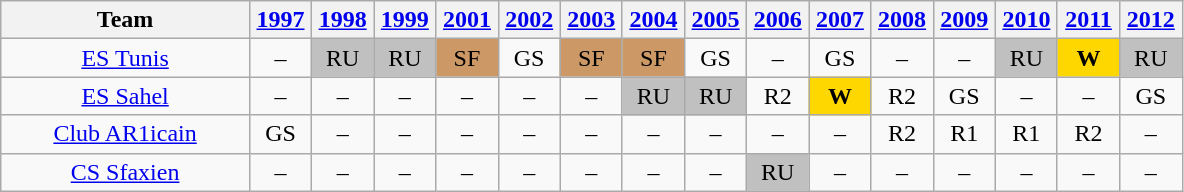<table class="wikitable" style="text-align: center">
<tr>
<th width="20%">Team</th>
<th width="5%"><a href='#'>1997</a></th>
<th width="5%"><a href='#'>1998</a></th>
<th width="5%"><a href='#'>1999</a></th>
<th width="5%"><a href='#'>2001</a></th>
<th width="5%"><a href='#'>2002</a></th>
<th width="5%"><a href='#'>2003</a></th>
<th width="5%"><a href='#'>2004</a></th>
<th width="5%"><a href='#'>2005</a></th>
<th width="5%"><a href='#'>2006</a></th>
<th width="5%"><a href='#'>2007</a></th>
<th width="5%"><a href='#'>2008</a></th>
<th width="5%"><a href='#'>2009</a></th>
<th width="5%"><a href='#'>2010</a></th>
<th width="5%"><a href='#'>2011</a></th>
<th width="5%"><a href='#'>2012</a></th>
</tr>
<tr>
<td><a href='#'>ES Tunis</a></td>
<td>–</td>
<td style="background:silver;">RU</td>
<td style="background:silver;">RU</td>
<td style="background:#c96;">SF</td>
<td>GS</td>
<td style="background:#c96;">SF</td>
<td style="background:#c96;">SF</td>
<td>GS</td>
<td>–</td>
<td>GS</td>
<td>–</td>
<td>–</td>
<td style="background:silver;">RU</td>
<td style="background:gold;"><strong>W</strong></td>
<td style="background:silver;">RU</td>
</tr>
<tr>
<td><a href='#'>ES Sahel</a></td>
<td>–</td>
<td>–</td>
<td>–</td>
<td>–</td>
<td>–</td>
<td>–</td>
<td style="background:silver;">RU</td>
<td style="background:silver;">RU</td>
<td>R2</td>
<td style="background:gold;"><strong>W</strong></td>
<td>R2</td>
<td>GS</td>
<td>–</td>
<td>–</td>
<td>GS</td>
</tr>
<tr>
<td><a href='#'>Club AR1icain</a></td>
<td>GS</td>
<td>–</td>
<td>–</td>
<td>–</td>
<td>–</td>
<td>–</td>
<td>–</td>
<td>–</td>
<td>–</td>
<td>–</td>
<td>R2</td>
<td>R1</td>
<td>R1</td>
<td>R2</td>
<td>–</td>
</tr>
<tr>
<td><a href='#'>CS Sfaxien</a></td>
<td>–</td>
<td>–</td>
<td>–</td>
<td>–</td>
<td>–</td>
<td>–</td>
<td>–</td>
<td>–</td>
<td style="background:silver;">RU</td>
<td>–</td>
<td>–</td>
<td>–</td>
<td>–</td>
<td>–</td>
<td>–</td>
</tr>
</table>
